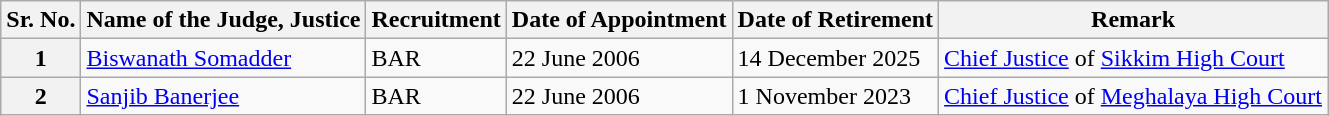<table class="wikitable sortable">
<tr>
<th>Sr. No.</th>
<th>Name of the Judge, Justice</th>
<th>Recruitment</th>
<th>Date of Appointment</th>
<th>Date of Retirement</th>
<th>Remark</th>
</tr>
<tr>
<th>1</th>
<td><a href='#'>Biswanath Somadder</a></td>
<td>BAR</td>
<td>22 June 2006</td>
<td>14 December 2025</td>
<td><a href='#'>Chief Justice</a> of <a href='#'>Sikkim High Court</a></td>
</tr>
<tr>
<th>2</th>
<td><a href='#'>Sanjib Banerjee</a></td>
<td>BAR</td>
<td>22 June 2006</td>
<td>1 November 2023</td>
<td><a href='#'>Chief Justice</a> of <a href='#'>Meghalaya High Court</a></td>
</tr>
</table>
